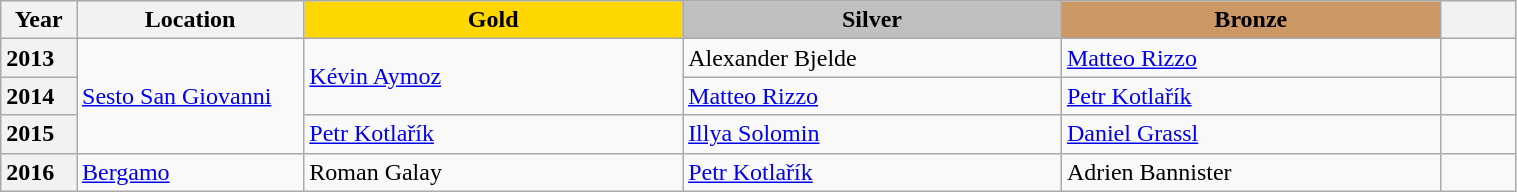<table class="wikitable unsortable" style="text-align:left; width:80%">
<tr>
<th scope="col" style="text-align:center; width:5%">Year</th>
<th scope="col" style="text-align:center; width:15%">Location</th>
<th scope="col" style="text-align:center; width:25%; background:gold">Gold</th>
<th scope="col" style="text-align:center; width:25%; background:silver">Silver</th>
<th scope="col" style="text-align:center; width:25%; background:#c96">Bronze</th>
<th scope="col" style="text-align:center; width:5%"></th>
</tr>
<tr>
<th scope="row" style="text-align:left">2013</th>
<td rowspan="3"><a href='#'>Sesto San Giovanni</a></td>
<td rowspan="2"> <a href='#'>Kévin Aymoz</a></td>
<td> Alexander Bjelde</td>
<td> <a href='#'>Matteo Rizzo</a></td>
<td></td>
</tr>
<tr>
<th scope="row" style="text-align:left">2014</th>
<td> <a href='#'>Matteo Rizzo</a></td>
<td> <a href='#'>Petr Kotlařík</a></td>
<td></td>
</tr>
<tr>
<th scope="row" style="text-align:left">2015</th>
<td> <a href='#'>Petr Kotlařík</a></td>
<td> <a href='#'>Illya Solomin</a></td>
<td> <a href='#'>Daniel Grassl</a></td>
<td></td>
</tr>
<tr>
<th scope="row" style="text-align:left">2016</th>
<td><a href='#'>Bergamo</a></td>
<td> Roman Galay</td>
<td> <a href='#'>Petr Kotlařík</a></td>
<td> Adrien Bannister</td>
<td></td>
</tr>
</table>
